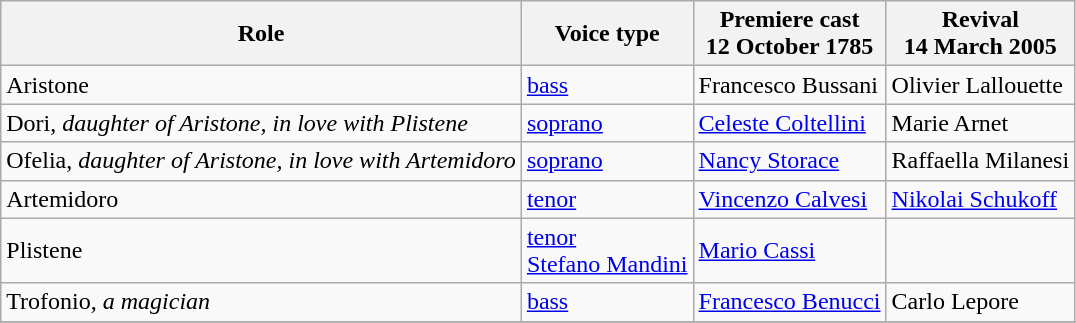<table class="wikitable">
<tr>
<th>Role</th>
<th>Voice type</th>
<th>Premiere cast<br>12 October 1785</th>
<th>Revival<br>14 March 2005</th>
</tr>
<tr>
<td>Aristone</td>
<td><a href='#'>bass</a></td>
<td>Francesco Bussani</td>
<td>Olivier Lallouette</td>
</tr>
<tr>
<td>Dori, <em>daughter of Aristone, in love with Plistene</em></td>
<td><a href='#'>soprano</a></td>
<td><a href='#'>Celeste Coltellini</a></td>
<td>Marie Arnet</td>
</tr>
<tr>
<td>Ofelia, <em>daughter of Aristone, in love with Artemidoro</em></td>
<td><a href='#'>soprano</a></td>
<td><a href='#'>Nancy Storace</a></td>
<td>Raffaella Milanesi</td>
</tr>
<tr>
<td>Artemidoro</td>
<td><a href='#'>tenor</a></td>
<td><a href='#'>Vincenzo Calvesi</a></td>
<td><a href='#'>Nikolai Schukoff</a></td>
</tr>
<tr>
<td>Plistene</td>
<td><a href='#'>tenor</a><br><a href='#'>Stefano Mandini</a></td>
<td><a href='#'>Mario Cassi</a></td>
</tr>
<tr>
<td>Trofonio, <em>a magician</em></td>
<td><a href='#'>bass</a></td>
<td><a href='#'>Francesco Benucci</a></td>
<td>Carlo Lepore</td>
</tr>
<tr>
</tr>
</table>
